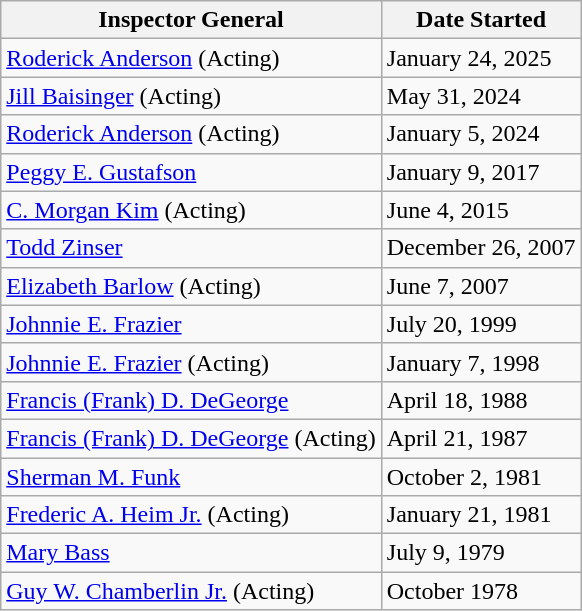<table class="wikitable">
<tr>
<th>Inspector General</th>
<th>Date Started</th>
</tr>
<tr>
<td><a href='#'>Roderick Anderson</a> (Acting)</td>
<td>January 24, 2025</td>
</tr>
<tr>
<td><a href='#'>Jill Baisinger</a> (Acting)</td>
<td>May 31, 2024</td>
</tr>
<tr>
<td><a href='#'>Roderick Anderson</a> (Acting)</td>
<td>January 5, 2024</td>
</tr>
<tr>
<td><a href='#'>Peggy E. Gustafson</a></td>
<td>January 9, 2017</td>
</tr>
<tr>
<td><a href='#'>C. Morgan Kim</a> (Acting)</td>
<td>June 4, 2015</td>
</tr>
<tr>
<td><a href='#'>Todd Zinser</a></td>
<td>December 26, 2007</td>
</tr>
<tr>
<td><a href='#'>Elizabeth Barlow</a> (Acting)</td>
<td>June 7, 2007</td>
</tr>
<tr>
<td><a href='#'>Johnnie E. Frazier</a></td>
<td>July 20, 1999</td>
</tr>
<tr>
<td><a href='#'>Johnnie E. Frazier</a> (Acting)</td>
<td>January 7, 1998</td>
</tr>
<tr>
<td><a href='#'>Francis (Frank) D. DeGeorge</a></td>
<td>April 18, 1988</td>
</tr>
<tr>
<td><a href='#'>Francis (Frank) D. DeGeorge</a> (Acting)</td>
<td>April 21, 1987</td>
</tr>
<tr>
<td><a href='#'>Sherman M. Funk</a></td>
<td>October 2, 1981</td>
</tr>
<tr>
<td><a href='#'>Frederic A. Heim Jr.</a> (Acting)</td>
<td>January 21, 1981</td>
</tr>
<tr>
<td><a href='#'>Mary Bass</a></td>
<td>July 9, 1979</td>
</tr>
<tr>
<td><a href='#'>Guy W. Chamberlin Jr.</a> (Acting)</td>
<td>October 1978</td>
</tr>
</table>
